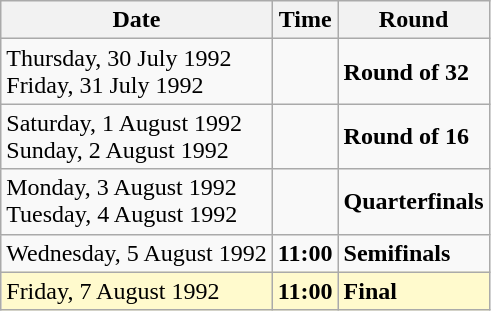<table class="wikitable">
<tr>
<th>Date</th>
<th>Time</th>
<th>Round</th>
</tr>
<tr>
<td>Thursday, 30 July 1992<br>Friday, 31 July 1992</td>
<td></td>
<td><strong>Round of 32</strong></td>
</tr>
<tr>
<td>Saturday, 1 August 1992<br>Sunday, 2 August 1992</td>
<td></td>
<td><strong>Round of 16</strong></td>
</tr>
<tr>
<td>Monday, 3 August 1992<br>Tuesday, 4 August 1992</td>
<td></td>
<td><strong>Quarterfinals</strong></td>
</tr>
<tr>
<td>Wednesday, 5 August 1992</td>
<td><strong>11:00</strong></td>
<td><strong>Semifinals</strong></td>
</tr>
<tr style=background:lemonchiffon>
<td>Friday, 7 August 1992</td>
<td><strong>11:00</strong></td>
<td><strong>Final</strong></td>
</tr>
</table>
